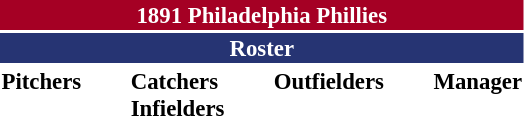<table class="toccolours" style="font-size: 95%;">
<tr>
<th colspan="10" style="background-color: #A50024; color: white; text-align: center;">1891 Philadelphia Phillies</th>
</tr>
<tr>
<td colspan="10" style="background-color: #263473; color: white; text-align: center;"><strong>Roster</strong></td>
</tr>
<tr>
<td valign="top"><strong>Pitchers</strong><br>









</td>
<td width="25px"></td>
<td valign="top"><strong>Catchers</strong><br>



<strong>Infielders</strong>







</td>
<td width="25px"></td>
<td valign="top"><strong>Outfielders</strong><br>



</td>
<td width="25px"></td>
<td valign="top"><strong>Manager</strong><br></td>
</tr>
</table>
